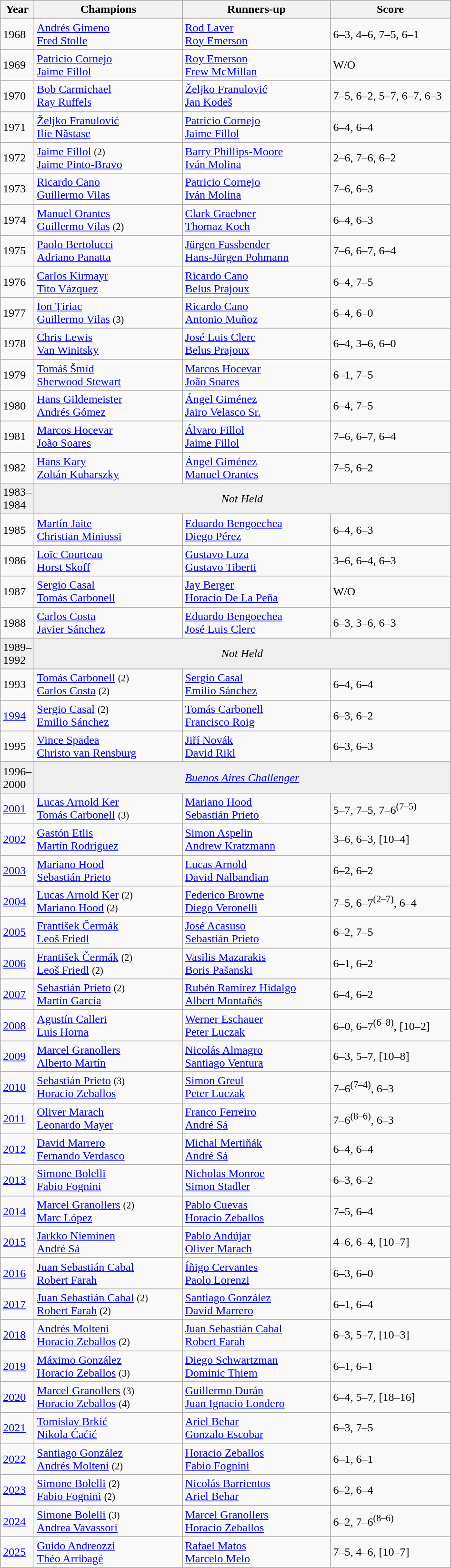<table class=wikitable>
<tr>
<th style="width:40px">Year</th>
<th style="width:200px">Champions</th>
<th style="width:200px">Runners-up</th>
<th style="width:160px" class="unsortable">Score</th>
</tr>
<tr>
<td>1968</td>
<td> <a href='#'>Andrés Gimeno</a><br>  <a href='#'>Fred Stolle</a></td>
<td> <a href='#'>Rod Laver</a><br>  <a href='#'>Roy Emerson</a></td>
<td>6–3, 4–6, 7–5, 6–1</td>
</tr>
<tr>
<td>1969</td>
<td> <a href='#'>Patricio Cornejo</a><br>  <a href='#'>Jaime Fillol</a></td>
<td> <a href='#'>Roy Emerson</a><br>  <a href='#'>Frew McMillan</a></td>
<td>W/O</td>
</tr>
<tr>
<td>1970</td>
<td> <a href='#'>Bob Carmichael</a><br>  <a href='#'>Ray Ruffels</a></td>
<td> <a href='#'>Željko Franulović</a><br>  <a href='#'>Jan Kodeš</a></td>
<td>7–5, 6–2, 5–7, 6–7, 6–3</td>
</tr>
<tr>
<td>1971</td>
<td> <a href='#'>Željko Franulović</a><br>  <a href='#'>Ilie Năstase</a></td>
<td> <a href='#'>Patricio Cornejo</a><br>  <a href='#'>Jaime Fillol</a></td>
<td>6–4, 6–4</td>
</tr>
<tr>
<td>1972</td>
<td> <a href='#'>Jaime Fillol</a> <small>(2)</small><br>  <a href='#'>Jaime Pinto-Bravo</a></td>
<td> <a href='#'>Barry Phillips-Moore</a><br>  <a href='#'>Iván Molina</a></td>
<td>2–6, 7–6, 6–2</td>
</tr>
<tr>
<td>1973</td>
<td> <a href='#'>Ricardo Cano</a><br>  <a href='#'>Guillermo Vilas</a></td>
<td> <a href='#'>Patricio Cornejo</a><br>  <a href='#'>Iván Molina</a></td>
<td>7–6, 6–3</td>
</tr>
<tr>
<td>1974</td>
<td> <a href='#'>Manuel Orantes</a><br>  <a href='#'>Guillermo Vilas</a> <small>(2)</small></td>
<td> <a href='#'>Clark Graebner</a><br>  <a href='#'>Thomaz Koch</a></td>
<td>6–4, 6–3</td>
</tr>
<tr>
<td>1975</td>
<td> <a href='#'>Paolo Bertolucci</a><br>  <a href='#'>Adriano Panatta</a></td>
<td> <a href='#'>Jürgen Fassbender</a><br>  <a href='#'>Hans-Jürgen Pohmann</a></td>
<td>7–6, 6–7, 6–4</td>
</tr>
<tr>
<td>1976</td>
<td> <a href='#'>Carlos Kirmayr</a><br>  <a href='#'>Tito Vázquez</a></td>
<td> <a href='#'>Ricardo Cano</a><br>  <a href='#'>Belus Prajoux</a></td>
<td>6–4, 7–5</td>
</tr>
<tr>
<td>1977</td>
<td> <a href='#'>Ion Țiriac</a><br>  <a href='#'>Guillermo Vilas</a> <small>(3)</small></td>
<td> <a href='#'>Ricardo Cano</a><br>  <a href='#'>Antonio Muñoz</a></td>
<td>6–4, 6–0</td>
</tr>
<tr>
<td>1978</td>
<td> <a href='#'>Chris Lewis</a><br>  <a href='#'>Van Winitsky</a></td>
<td> <a href='#'>José Luis Clerc</a><br>  <a href='#'>Belus Prajoux</a></td>
<td>6–4, 3–6, 6–0</td>
</tr>
<tr>
<td>1979</td>
<td> <a href='#'>Tomáš Šmíd</a><br>  <a href='#'>Sherwood Stewart</a></td>
<td> <a href='#'>Marcos Hocevar</a><br>  <a href='#'>João Soares</a></td>
<td>6–1, 7–5</td>
</tr>
<tr>
<td>1980</td>
<td> <a href='#'>Hans Gildemeister</a><br>  <a href='#'>Andrés Gómez</a></td>
<td> <a href='#'>Ángel Giménez</a><br>  <a href='#'>Jairo Velasco Sr.</a></td>
<td>6–4, 7–5</td>
</tr>
<tr>
<td>1981</td>
<td> <a href='#'>Marcos Hocevar</a><br>  <a href='#'>João Soares</a></td>
<td> <a href='#'>Álvaro Fillol</a><br>  <a href='#'>Jaime Fillol</a></td>
<td>7–6, 6–7, 6–4</td>
</tr>
<tr>
<td>1982</td>
<td> <a href='#'>Hans Kary</a><br>  <a href='#'>Zoltán Kuharszky</a></td>
<td> <a href='#'>Ángel Giménez</a><br>  <a href='#'>Manuel Orantes</a></td>
<td>7–5, 6–2</td>
</tr>
<tr>
<td bgcolor=#efefef>1983–1984</td>
<td colspan=3 align=center bgcolor=#efefef><em>Not Held</em></td>
</tr>
<tr>
<td>1985</td>
<td> <a href='#'>Martín Jaite</a><br>  <a href='#'>Christian Miniussi</a></td>
<td> <a href='#'>Eduardo Bengoechea</a><br>  <a href='#'>Diego Pérez</a></td>
<td>6–4, 6–3</td>
</tr>
<tr>
<td>1986</td>
<td> <a href='#'>Loïc Courteau</a><br>  <a href='#'>Horst Skoff</a></td>
<td> <a href='#'>Gustavo Luza</a><br>  <a href='#'>Gustavo Tiberti</a></td>
<td>3–6, 6–4, 6–3</td>
</tr>
<tr>
<td>1987</td>
<td> <a href='#'>Sergio Casal</a><br>  <a href='#'>Tomás Carbonell</a></td>
<td> <a href='#'>Jay Berger</a><br>  <a href='#'>Horacio De La Peña</a></td>
<td>W/O</td>
</tr>
<tr>
<td>1988</td>
<td> <a href='#'>Carlos Costa</a><br>  <a href='#'>Javier Sánchez</a></td>
<td> <a href='#'>Eduardo Bengoechea</a><br>  <a href='#'>José Luis Clerc</a></td>
<td>6–3, 3–6, 6–3</td>
</tr>
<tr>
<td bgcolor=#efefef>1989–1992</td>
<td colspan=3 align=center bgcolor=#efefef><em>Not Held</em></td>
</tr>
<tr>
<td>1993</td>
<td> <a href='#'>Tomás Carbonell</a> <small>(2)</small><br>  <a href='#'>Carlos Costa</a> <small>(2)</small></td>
<td> <a href='#'>Sergio Casal</a><br>  <a href='#'>Emilio Sánchez</a></td>
<td>6–4, 6–4</td>
</tr>
<tr>
<td><a href='#'>1994</a></td>
<td> <a href='#'>Sergio Casal</a> <small>(2)</small><br>  <a href='#'>Emilio Sánchez</a></td>
<td> <a href='#'>Tomás Carbonell</a><br>  <a href='#'>Francisco Roig</a></td>
<td>6–3, 6–2</td>
</tr>
<tr>
<td>1995</td>
<td> <a href='#'>Vince Spadea</a><br>  <a href='#'>Christo van Rensburg</a></td>
<td> <a href='#'>Jiří Novák</a><br>  <a href='#'>David Rikl</a></td>
<td>6–3, 6–3</td>
</tr>
<tr>
<td bgcolor=#efefef>1996–2000</td>
<td colspan=3 align=center bgcolor=#efefef><em><a href='#'>Buenos Aires Challenger</a></em></td>
</tr>
<tr>
<td><a href='#'>2001</a></td>
<td> <a href='#'>Lucas Arnold Ker</a><br>  <a href='#'>Tomás Carbonell</a> <small>(3)</small></td>
<td> <a href='#'>Mariano Hood</a><br>  <a href='#'>Sebastián Prieto</a></td>
<td>5–7, 7–5, 7–6<sup>(7–5)</sup></td>
</tr>
<tr>
<td><a href='#'>2002</a></td>
<td> <a href='#'>Gastón Etlis</a><br>  <a href='#'>Martín Rodríguez</a></td>
<td> <a href='#'>Simon Aspelin</a><br>  <a href='#'>Andrew Kratzmann</a></td>
<td>3–6, 6–3, [10–4]</td>
</tr>
<tr>
<td><a href='#'>2003</a></td>
<td> <a href='#'>Mariano Hood</a><br>  <a href='#'>Sebastián Prieto</a></td>
<td> <a href='#'>Lucas Arnold</a><br>  <a href='#'>David Nalbandian</a></td>
<td>6–2, 6–2</td>
</tr>
<tr>
<td><a href='#'>2004</a></td>
<td> <a href='#'>Lucas Arnold Ker</a> <small>(2)</small><br>  <a href='#'>Mariano Hood</a> <small>(2)</small></td>
<td> <a href='#'>Federico Browne</a><br>  <a href='#'>Diego Veronelli</a></td>
<td>7–5, 6–7<sup>(2–7)</sup>, 6–4</td>
</tr>
<tr>
<td><a href='#'>2005</a></td>
<td> <a href='#'>František Čermák</a><br>  <a href='#'>Leoš Friedl</a></td>
<td> <a href='#'>José Acasuso</a><br>  <a href='#'>Sebastián Prieto</a></td>
<td>6–2, 7–5</td>
</tr>
<tr>
<td><a href='#'>2006</a></td>
<td> <a href='#'>František Čermák</a> <small>(2)</small><br>  <a href='#'>Leoš Friedl</a> <small>(2)</small></td>
<td> <a href='#'>Vasilis Mazarakis</a><br>  <a href='#'>Boris Pašanski</a></td>
<td>6–1, 6–2</td>
</tr>
<tr>
<td><a href='#'>2007</a></td>
<td> <a href='#'>Sebastián Prieto</a> <small>(2)</small><br>  <a href='#'>Martín García</a></td>
<td> <a href='#'>Rubén Ramírez Hidalgo</a><br>  <a href='#'>Albert Montañés</a></td>
<td>6–4, 6–2</td>
</tr>
<tr>
<td><a href='#'>2008</a></td>
<td> <a href='#'>Agustín Calleri</a><br> <a href='#'>Luis Horna</a></td>
<td> <a href='#'>Werner Eschauer</a><br> <a href='#'>Peter Luczak</a></td>
<td>6–0, 6–7<sup>(6–8)</sup>, [10–2]</td>
</tr>
<tr>
<td><a href='#'>2009</a></td>
<td> <a href='#'>Marcel Granollers</a><br> <a href='#'>Alberto Martín</a></td>
<td> <a href='#'>Nicolás Almagro</a><br> <a href='#'>Santiago Ventura</a></td>
<td>6–3, 5–7, [10–8]</td>
</tr>
<tr>
<td><a href='#'>2010</a></td>
<td> <a href='#'>Sebastián Prieto</a> <small>(3)</small><br> <a href='#'>Horacio Zeballos</a></td>
<td> <a href='#'>Simon Greul</a><br> <a href='#'>Peter Luczak</a></td>
<td>7–6<sup>(7–4)</sup>, 6–3</td>
</tr>
<tr>
<td><a href='#'>2011</a></td>
<td> <a href='#'>Oliver Marach</a><br> <a href='#'>Leonardo Mayer</a></td>
<td> <a href='#'>Franco Ferreiro</a><br> <a href='#'>André Sá</a></td>
<td>7–6<sup>(8–6)</sup>, 6–3</td>
</tr>
<tr>
<td><a href='#'>2012</a></td>
<td> <a href='#'>David Marrero</a><br> <a href='#'>Fernando Verdasco</a></td>
<td> <a href='#'>Michal Mertiňák</a><br> <a href='#'>André Sá</a></td>
<td>6–4, 6–4</td>
</tr>
<tr>
<td><a href='#'>2013</a></td>
<td> <a href='#'>Simone Bolelli</a><br> <a href='#'>Fabio Fognini</a></td>
<td> <a href='#'>Nicholas Monroe</a><br> <a href='#'>Simon Stadler</a></td>
<td>6–3, 6–2</td>
</tr>
<tr>
<td><a href='#'>2014</a></td>
<td> <a href='#'>Marcel Granollers</a> <small>(2)</small><br> <a href='#'>Marc López</a></td>
<td> <a href='#'>Pablo Cuevas</a><br> <a href='#'>Horacio Zeballos</a></td>
<td>7–5, 6–4</td>
</tr>
<tr>
<td><a href='#'>2015</a></td>
<td> <a href='#'>Jarkko Nieminen</a><br> <a href='#'>André Sá</a></td>
<td> <a href='#'>Pablo Andújar</a><br> <a href='#'>Oliver Marach</a></td>
<td>4–6, 6–4, [10–7]</td>
</tr>
<tr>
<td><a href='#'>2016</a></td>
<td> <a href='#'>Juan Sebastián Cabal</a><br> <a href='#'>Robert Farah</a></td>
<td> <a href='#'>Íñigo Cervantes</a><br>  <a href='#'>Paolo Lorenzi</a></td>
<td>6–3, 6–0</td>
</tr>
<tr>
<td><a href='#'>2017</a></td>
<td> <a href='#'>Juan Sebastián Cabal</a> <small>(2)</small><br> <a href='#'>Robert Farah</a> <small>(2)</small></td>
<td> <a href='#'>Santiago González</a><br> <a href='#'>David Marrero</a></td>
<td>6–1, 6–4</td>
</tr>
<tr>
<td><a href='#'>2018</a></td>
<td> <a href='#'>Andrés Molteni</a><br>  <a href='#'>Horacio Zeballos</a> <small>(2)</small></td>
<td> <a href='#'>Juan Sebastián Cabal</a><br> <a href='#'>Robert Farah</a></td>
<td>6–3, 5–7, [10–3]</td>
</tr>
<tr>
<td><a href='#'>2019</a></td>
<td> <a href='#'>Máximo González</a><br>  <a href='#'>Horacio Zeballos</a> <small>(3)</small></td>
<td> <a href='#'>Diego Schwartzman</a><br> <a href='#'>Dominic Thiem</a></td>
<td>6–1, 6–1</td>
</tr>
<tr>
<td><a href='#'>2020</a></td>
<td> <a href='#'>Marcel Granollers</a> <small>(3)</small><br>  <a href='#'>Horacio Zeballos</a> <small>(4)</small></td>
<td> <a href='#'>Guillermo Durán</a><br> <a href='#'>Juan Ignacio Londero</a></td>
<td>6–4, 5–7, [18–16]</td>
</tr>
<tr>
<td><a href='#'>2021</a></td>
<td> <a href='#'>Tomislav Brkić</a><br>  <a href='#'>Nikola Ćaćić</a></td>
<td> <a href='#'>Ariel Behar</a><br> <a href='#'>Gonzalo Escobar</a></td>
<td>6–3, 7–5</td>
</tr>
<tr>
<td><a href='#'>2022</a></td>
<td> <a href='#'>Santiago González</a><br>  <a href='#'>Andrés Molteni</a> <small>(2)</small></td>
<td> <a href='#'>Horacio Zeballos</a><br> <a href='#'>Fabio Fognini</a></td>
<td>6–1, 6–1</td>
</tr>
<tr>
<td><a href='#'>2023</a></td>
<td> <a href='#'>Simone Bolelli</a> <small>(2)</small><br> <a href='#'>Fabio Fognini</a> <small>(2)</small></td>
<td> <a href='#'>Nicolás Barrientos</a><br> <a href='#'>Ariel Behar</a></td>
<td>6–2, 6–4</td>
</tr>
<tr>
<td><a href='#'>2024</a></td>
<td> <a href='#'>Simone Bolelli</a> <small>(3)</small><br> <a href='#'>Andrea Vavassori</a></td>
<td> <a href='#'>Marcel Granollers</a> <br>  <a href='#'>Horacio Zeballos</a></td>
<td>6–2, 7–6<sup>(8–6)</sup></td>
</tr>
<tr>
<td><a href='#'>2025</a></td>
<td> <a href='#'>Guido Andreozzi</a> <br> <a href='#'>Théo Arribagé</a></td>
<td> <a href='#'>Rafael Matos</a> <br>  <a href='#'>Marcelo Melo</a></td>
<td>7–5, 4–6, [10–7]</td>
</tr>
</table>
